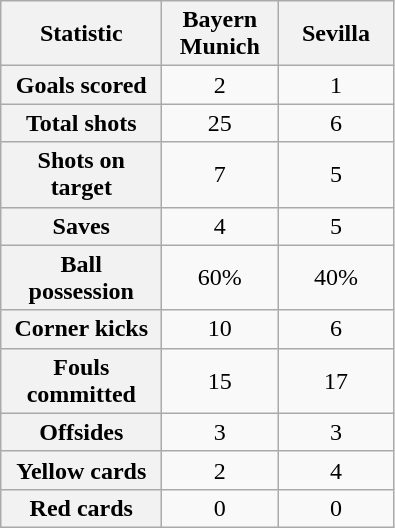<table class="wikitable plainrowheaders" style="text-align:center">
<tr>
<th scope="col" style="width:100px">Statistic</th>
<th scope="col" style="width:70px">Bayern Munich</th>
<th scope="col" style="width:70px">Sevilla</th>
</tr>
<tr>
<th scope=row>Goals scored</th>
<td>2</td>
<td>1</td>
</tr>
<tr>
<th scope=row>Total shots</th>
<td>25</td>
<td>6</td>
</tr>
<tr>
<th scope=row>Shots on target</th>
<td>7</td>
<td>5</td>
</tr>
<tr>
<th scope=row>Saves</th>
<td>4</td>
<td>5</td>
</tr>
<tr>
<th scope=row>Ball possession</th>
<td>60%</td>
<td>40%</td>
</tr>
<tr>
<th scope=row>Corner kicks</th>
<td>10</td>
<td>6</td>
</tr>
<tr>
<th scope=row>Fouls committed</th>
<td>15</td>
<td>17</td>
</tr>
<tr>
<th scope=row>Offsides</th>
<td>3</td>
<td>3</td>
</tr>
<tr>
<th scope=row>Yellow cards</th>
<td>2</td>
<td>4</td>
</tr>
<tr>
<th scope=row>Red cards</th>
<td>0</td>
<td>0</td>
</tr>
</table>
